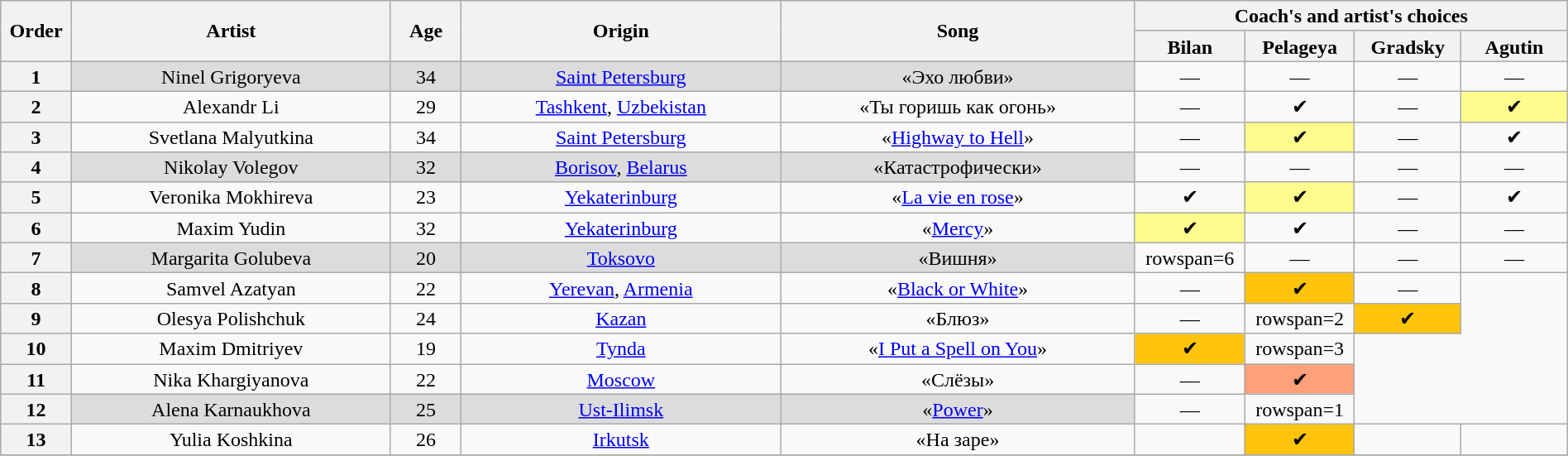<table class="wikitable" style="text-align:center; line-height:17px; width:100%;">
<tr>
<th scope="col" rowspan=2 style="width:04%;">Order</th>
<th scope="col" rowspan=2 style="width:18%;">Artist</th>
<th scope="col" rowspan=2 style="width:04%;">Age</th>
<th scope="col" rowspan=2 style="width:18%;">Origin</th>
<th scope="col" rowspan=2 style="width:20%;">Song</th>
<th scope="col" colspan=4 style="width:24%;">Coach's and artist's choices</th>
</tr>
<tr>
<th style="width:06%;">Bilan</th>
<th style="width:06%;">Pelageya</th>
<th style="width:06%;">Gradsky</th>
<th style="width:06%;">Agutin</th>
</tr>
<tr>
<th>1</th>
<td style="background-color:#DCDCDC;">Ninel Grigoryeva</td>
<td style="background-color:#DCDCDC;">34</td>
<td style="background-color:#DCDCDC;"><a href='#'>Saint Petersburg</a></td>
<td style="background-color:#DCDCDC;">«Эхо любви»</td>
<td>—</td>
<td>—</td>
<td>—</td>
<td>—</td>
</tr>
<tr>
<th>2</th>
<td>Alexandr Li</td>
<td>29</td>
<td><a href='#'>Tashkent</a>, <a href='#'>Uzbekistan</a></td>
<td>«Ты горишь как огонь»</td>
<td>—</td>
<td>✔</td>
<td>—</td>
<td style="background-color:#fdfc8c;">✔</td>
</tr>
<tr>
<th>3</th>
<td>Svetlana Malyutkina</td>
<td>34</td>
<td><a href='#'>Saint Petersburg</a></td>
<td>«<a href='#'>Highway to Hell</a>»</td>
<td>—</td>
<td style="background-color:#fdfc8c;">✔</td>
<td>—</td>
<td>✔</td>
</tr>
<tr>
<th>4</th>
<td style="background-color:#DCDCDC;">Nikolay Volegov</td>
<td style="background-color:#DCDCDC;">32</td>
<td style="background-color:#DCDCDC;"><a href='#'>Borisov</a>, <a href='#'>Belarus</a></td>
<td style="background-color:#DCDCDC;">«Катастрофически»</td>
<td>—</td>
<td>—</td>
<td>—</td>
<td>—</td>
</tr>
<tr>
<th>5</th>
<td>Veronika Mokhireva</td>
<td>23</td>
<td><a href='#'>Yekaterinburg</a></td>
<td>«<a href='#'>La vie en rose</a>»</td>
<td>✔</td>
<td style="background-color:#fdfc8c;">✔</td>
<td>—</td>
<td>✔</td>
</tr>
<tr>
<th>6</th>
<td>Maxim Yudin</td>
<td>32</td>
<td><a href='#'>Yekaterinburg</a></td>
<td>«<a href='#'>Mercy</a>»</td>
<td style="background-color:#fdfc8c;">✔</td>
<td>✔</td>
<td>—</td>
<td>—</td>
</tr>
<tr>
<th>7</th>
<td style="background-color:#DCDCDC;">Margarita Golubeva</td>
<td style="background-color:#DCDCDC;">20</td>
<td style="background-color:#DCDCDC;"><a href='#'>Toksovo</a></td>
<td style="background-color:#DCDCDC;">«Вишня»</td>
<td>rowspan=6 </td>
<td>—</td>
<td>—</td>
<td>—</td>
</tr>
<tr>
<th>8</th>
<td>Samvel Azatyan</td>
<td>22</td>
<td><a href='#'>Yerevan</a>, <a href='#'>Armenia</a></td>
<td>«<a href='#'>Black or White</a>»</td>
<td>—</td>
<td style="background-color:#ffc40c;">✔</td>
<td>—</td>
</tr>
<tr>
<th>9</th>
<td>Olesya Polishchuk</td>
<td>24</td>
<td><a href='#'>Kazan</a></td>
<td>«Блюз»</td>
<td>—</td>
<td>rowspan=2 </td>
<td style="background-color:#ffc40c;">✔</td>
</tr>
<tr>
<th>10</th>
<td>Maxim Dmitriyev</td>
<td>19</td>
<td><a href='#'>Tynda</a></td>
<td>«<a href='#'>I Put a Spell on You</a>»</td>
<td style="background-color:#ffc40c;">✔</td>
<td>rowspan=3 </td>
</tr>
<tr>
<th>11</th>
<td>Nika Khargiyanova</td>
<td>22</td>
<td><a href='#'>Moscow</a></td>
<td>«Слёзы»</td>
<td>—</td>
<td style="background-color:lightsalmon;">✔</td>
</tr>
<tr>
<th>12</th>
<td style="background-color:#DCDCDC;">Alena Karnaukhova</td>
<td style="background-color:#DCDCDC;">25</td>
<td style="background-color:#DCDCDC;"><a href='#'>Ust-Ilimsk</a></td>
<td style="background-color:#DCDCDC;">«<a href='#'>Power</a>»</td>
<td>—</td>
<td>rowspan=1 </td>
</tr>
<tr>
<th>13</th>
<td>Yulia Koshkina</td>
<td>26</td>
<td><a href='#'>Irkutsk</a></td>
<td>«На заре»</td>
<td><strong></strong></td>
<td style="background-color:#ffc40c;">✔</td>
<td><strong></strong></td>
<td><strong></strong></td>
</tr>
<tr>
</tr>
</table>
